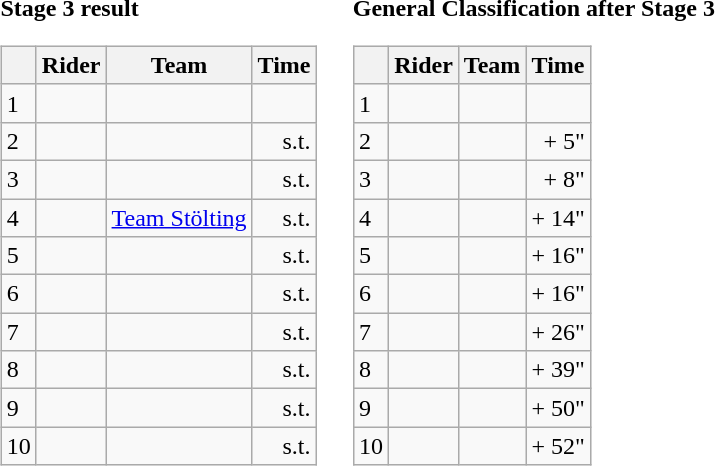<table>
<tr>
<td><strong>Stage 3 result</strong><br><table class="wikitable">
<tr>
<th></th>
<th>Rider</th>
<th>Team</th>
<th>Time</th>
</tr>
<tr>
<td>1</td>
<td></td>
<td></td>
<td align="right"></td>
</tr>
<tr>
<td>2</td>
<td></td>
<td></td>
<td align="right">s.t.</td>
</tr>
<tr>
<td>3</td>
<td></td>
<td></td>
<td align="right">s.t.</td>
</tr>
<tr>
<td>4</td>
<td></td>
<td><a href='#'>Team Stölting</a></td>
<td align="right">s.t.</td>
</tr>
<tr>
<td>5</td>
<td></td>
<td></td>
<td align="right">s.t.</td>
</tr>
<tr>
<td>6</td>
<td></td>
<td></td>
<td align="right">s.t.</td>
</tr>
<tr>
<td>7</td>
<td></td>
<td></td>
<td align="right">s.t.</td>
</tr>
<tr>
<td>8</td>
<td></td>
<td></td>
<td align="right">s.t.</td>
</tr>
<tr>
<td>9</td>
<td></td>
<td></td>
<td align="right">s.t.</td>
</tr>
<tr>
<td>10</td>
<td></td>
<td></td>
<td align="right">s.t.</td>
</tr>
</table>
</td>
<td></td>
<td><strong>General Classification after Stage 3</strong><br><table class="wikitable">
<tr>
<th></th>
<th>Rider</th>
<th>Team</th>
<th>Time</th>
</tr>
<tr>
<td>1</td>
<td> </td>
<td></td>
<td align="right"></td>
</tr>
<tr>
<td>2</td>
<td> </td>
<td></td>
<td align="right">+ 5"</td>
</tr>
<tr>
<td>3</td>
<td></td>
<td></td>
<td align="right">+ 8"</td>
</tr>
<tr>
<td>4</td>
<td></td>
<td></td>
<td align="right">+ 14"</td>
</tr>
<tr>
<td>5</td>
<td></td>
<td></td>
<td align="right">+ 16"</td>
</tr>
<tr>
<td>6</td>
<td></td>
<td></td>
<td align="right">+ 16"</td>
</tr>
<tr>
<td>7</td>
<td></td>
<td></td>
<td align="right">+ 26"</td>
</tr>
<tr>
<td>8</td>
<td></td>
<td></td>
<td align="right">+ 39"</td>
</tr>
<tr>
<td>9</td>
<td></td>
<td></td>
<td align="right">+ 50"</td>
</tr>
<tr>
<td>10</td>
<td></td>
<td></td>
<td align="right">+ 52"</td>
</tr>
</table>
</td>
</tr>
</table>
